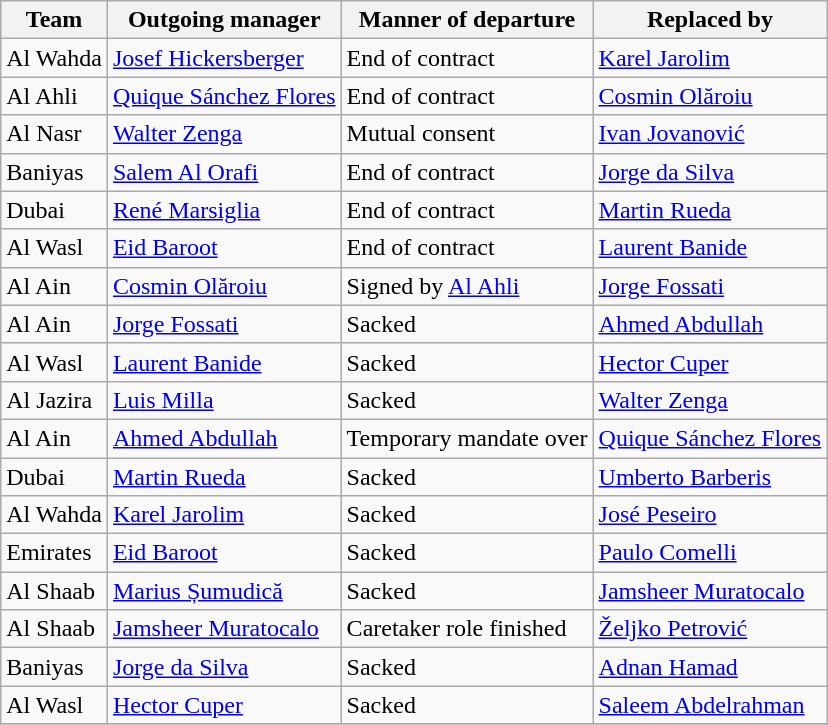<table class="wikitable sortable">
<tr>
<th>Team</th>
<th>Outgoing manager</th>
<th>Manner of departure</th>
<th>Replaced by</th>
</tr>
<tr>
<td>Al Wahda</td>
<td> <a href='#'>Josef Hickersberger</a></td>
<td>End of contract</td>
<td> <a href='#'>Karel Jarolim</a></td>
</tr>
<tr>
<td>Al Ahli</td>
<td> <a href='#'>Quique Sánchez Flores</a></td>
<td>End of contract</td>
<td> <a href='#'>Cosmin Olăroiu</a></td>
</tr>
<tr>
<td>Al Nasr</td>
<td> <a href='#'>Walter Zenga</a></td>
<td>Mutual consent</td>
<td> <a href='#'>Ivan Jovanović</a></td>
</tr>
<tr>
<td>Baniyas</td>
<td> <a href='#'>Salem Al Orafi</a></td>
<td>End of contract</td>
<td> <a href='#'>Jorge da Silva</a></td>
</tr>
<tr>
<td>Dubai</td>
<td> <a href='#'>René Marsiglia</a></td>
<td>End of contract</td>
<td> <a href='#'>Martin Rueda</a></td>
</tr>
<tr>
<td>Al Wasl</td>
<td> <a href='#'>Eid Baroot</a></td>
<td>End of contract</td>
<td> <a href='#'>Laurent Banide</a></td>
</tr>
<tr>
<td>Al Ain</td>
<td> <a href='#'>Cosmin Olăroiu</a></td>
<td>Signed by <a href='#'>Al Ahli</a></td>
<td> <a href='#'>Jorge Fossati</a></td>
</tr>
<tr>
<td>Al Ain</td>
<td> <a href='#'>Jorge Fossati</a></td>
<td>Sacked</td>
<td> <a href='#'>Ahmed Abdullah</a></td>
</tr>
<tr>
<td>Al Wasl</td>
<td> <a href='#'>Laurent Banide</a></td>
<td>Sacked</td>
<td> <a href='#'>Hector Cuper</a></td>
</tr>
<tr>
<td>Al Jazira</td>
<td> <a href='#'>Luis Milla</a></td>
<td>Sacked</td>
<td> <a href='#'>Walter Zenga</a></td>
</tr>
<tr>
<td>Al Ain</td>
<td> <a href='#'>Ahmed Abdullah</a></td>
<td>Temporary mandate over</td>
<td> <a href='#'>Quique Sánchez Flores</a></td>
</tr>
<tr>
<td>Dubai</td>
<td> <a href='#'>Martin Rueda</a></td>
<td>Sacked</td>
<td> <a href='#'>Umberto Barberis</a></td>
</tr>
<tr>
<td>Al Wahda</td>
<td> <a href='#'>Karel Jarolim</a></td>
<td>Sacked</td>
<td> <a href='#'>José Peseiro</a></td>
</tr>
<tr>
<td>Emirates</td>
<td> <a href='#'>Eid Baroot</a></td>
<td>Sacked</td>
<td> <a href='#'>Paulo Comelli</a></td>
</tr>
<tr>
<td>Al Shaab</td>
<td> <a href='#'>Marius Șumudică</a></td>
<td>Sacked</td>
<td> <a href='#'>Jamsheer Muratocalo</a></td>
</tr>
<tr>
<td>Al Shaab</td>
<td> <a href='#'>Jamsheer Muratocalo</a></td>
<td>Caretaker role finished</td>
<td> <a href='#'>Željko Petrović</a></td>
</tr>
<tr>
<td>Baniyas</td>
<td> <a href='#'>Jorge da Silva</a></td>
<td>Sacked</td>
<td> <a href='#'>Adnan Hamad</a></td>
</tr>
<tr>
<td>Al Wasl</td>
<td> <a href='#'>Hector Cuper</a></td>
<td>Sacked</td>
<td> <a href='#'>Saleem Abdelrahman</a></td>
</tr>
<tr>
</tr>
</table>
